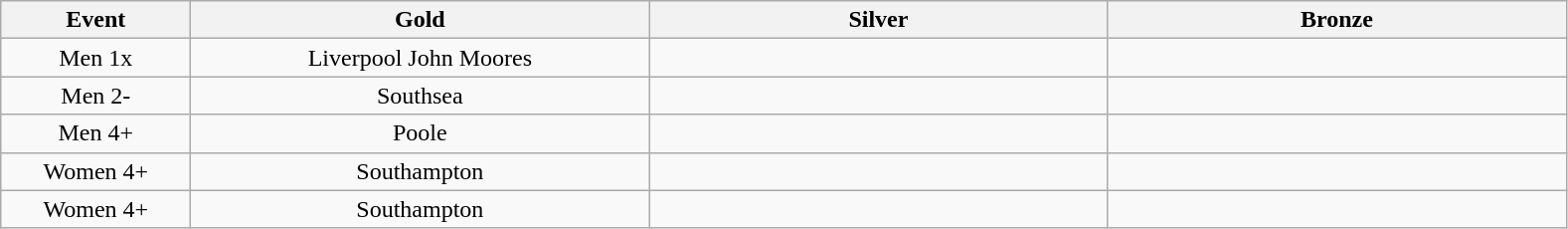<table class="wikitable" style="text-align:center">
<tr>
<th width=120>Event</th>
<th width=300>Gold</th>
<th width=300>Silver</th>
<th width=300>Bronze</th>
</tr>
<tr>
<td>Men 1x</td>
<td>Liverpool John Moores</td>
<td></td>
<td></td>
</tr>
<tr>
<td>Men 2-</td>
<td>Southsea</td>
<td></td>
<td></td>
</tr>
<tr>
<td>Men 4+</td>
<td>Poole</td>
<td></td>
<td></td>
</tr>
<tr>
<td>Women 4+</td>
<td>Southampton</td>
<td></td>
<td></td>
</tr>
<tr>
<td>Women 4+</td>
<td>Southampton</td>
<td></td>
<td></td>
</tr>
</table>
